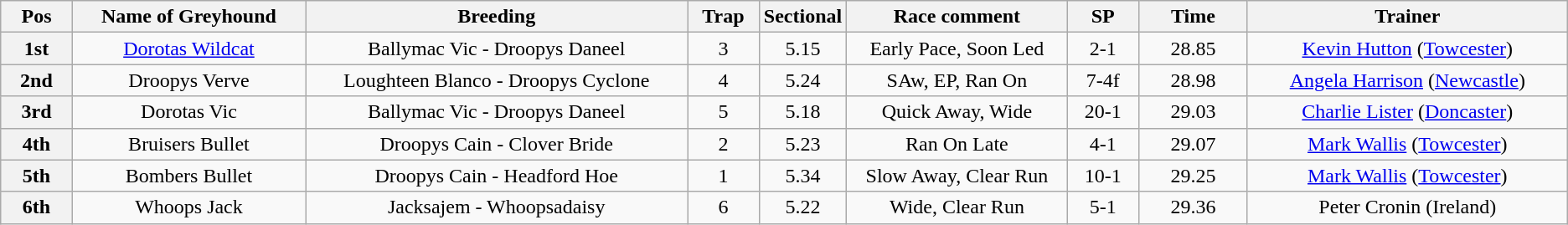<table class="wikitable" style="text-align: center">
<tr>
<th width=50>Pos</th>
<th width=180>Name of Greyhound</th>
<th width=300>Breeding</th>
<th width=50>Trap</th>
<th width=50>Sectional</th>
<th width=170>Race comment</th>
<th width=50>SP</th>
<th width=80>Time</th>
<th width=250>Trainer</th>
</tr>
<tr>
<th>1st</th>
<td><a href='#'>Dorotas Wildcat</a></td>
<td>Ballymac Vic - Droopys Daneel</td>
<td>3</td>
<td>5.15</td>
<td>Early Pace, Soon Led</td>
<td>2-1</td>
<td>28.85</td>
<td><a href='#'>Kevin Hutton</a> (<a href='#'>Towcester</a>)</td>
</tr>
<tr>
<th>2nd</th>
<td>Droopys Verve</td>
<td>Loughteen Blanco - Droopys Cyclone</td>
<td>4</td>
<td>5.24</td>
<td>SAw, EP, Ran On</td>
<td>7-4f</td>
<td>28.98</td>
<td><a href='#'>Angela Harrison</a> (<a href='#'>Newcastle</a>)</td>
</tr>
<tr>
<th>3rd</th>
<td>Dorotas Vic</td>
<td>Ballymac Vic - Droopys Daneel</td>
<td>5</td>
<td>5.18</td>
<td>Quick Away, Wide</td>
<td>20-1</td>
<td>29.03</td>
<td><a href='#'>Charlie Lister</a> (<a href='#'>Doncaster</a>)</td>
</tr>
<tr>
<th>4th</th>
<td>Bruisers Bullet</td>
<td>Droopys Cain - Clover Bride</td>
<td>2</td>
<td>5.23</td>
<td>Ran On Late</td>
<td>4-1</td>
<td>29.07</td>
<td><a href='#'>Mark Wallis</a> (<a href='#'>Towcester</a>)</td>
</tr>
<tr>
<th>5th</th>
<td>Bombers Bullet</td>
<td>Droopys Cain - Headford Hoe</td>
<td>1</td>
<td>5.34</td>
<td>Slow Away, Clear Run</td>
<td>10-1</td>
<td>29.25</td>
<td><a href='#'>Mark Wallis</a> (<a href='#'>Towcester</a>)</td>
</tr>
<tr>
<th>6th</th>
<td>Whoops Jack</td>
<td>Jacksajem - Whoopsadaisy</td>
<td>6</td>
<td>5.22</td>
<td>Wide, Clear Run</td>
<td>5-1</td>
<td>29.36</td>
<td>Peter Cronin (Ireland)</td>
</tr>
</table>
